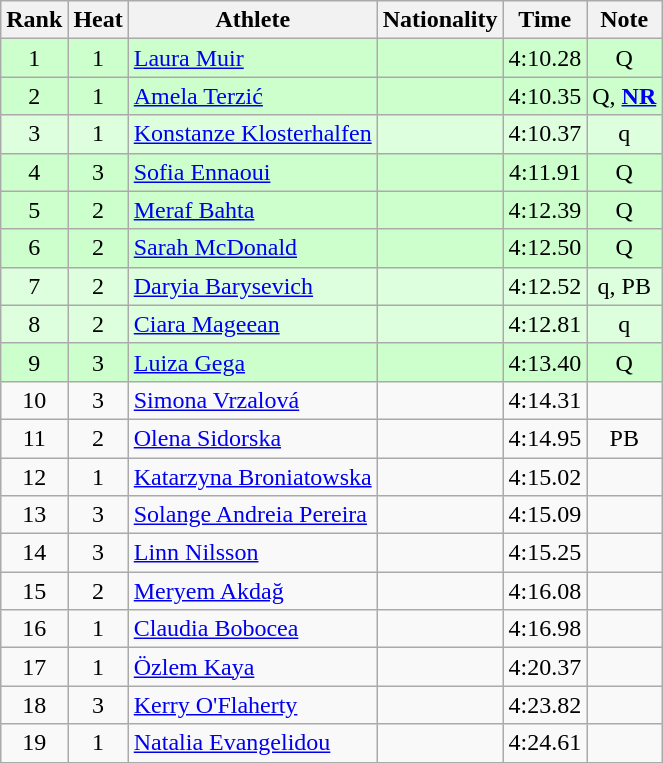<table class="wikitable sortable" style="text-align:center">
<tr>
<th>Rank</th>
<th>Heat</th>
<th>Athlete</th>
<th>Nationality</th>
<th>Time</th>
<th>Note</th>
</tr>
<tr bgcolor=ccffcc>
<td>1</td>
<td>1</td>
<td align=left><a href='#'>Laura Muir</a></td>
<td align=left></td>
<td>4:10.28</td>
<td>Q</td>
</tr>
<tr bgcolor=ccffcc>
<td>2</td>
<td>1</td>
<td align=left><a href='#'>Amela Terzić</a></td>
<td align=left></td>
<td>4:10.35</td>
<td>Q, <strong><a href='#'>NR</a></strong></td>
</tr>
<tr bgcolor=ddffdd>
<td>3</td>
<td>1</td>
<td align=left><a href='#'>Konstanze Klosterhalfen</a></td>
<td align=left></td>
<td>4:10.37</td>
<td>q</td>
</tr>
<tr bgcolor=ccffcc>
<td>4</td>
<td>3</td>
<td align=left><a href='#'>Sofia Ennaoui</a></td>
<td align=left></td>
<td>4:11.91</td>
<td>Q</td>
</tr>
<tr bgcolor=ccffcc>
<td>5</td>
<td>2</td>
<td align=left><a href='#'>Meraf Bahta</a></td>
<td align=left></td>
<td>4:12.39</td>
<td>Q</td>
</tr>
<tr bgcolor=ccffcc>
<td>6</td>
<td>2</td>
<td align=left><a href='#'>Sarah McDonald</a></td>
<td align=left></td>
<td>4:12.50</td>
<td>Q</td>
</tr>
<tr bgcolor=ddffdd>
<td>7</td>
<td>2</td>
<td align=left><a href='#'>Daryia Barysevich</a></td>
<td align=left></td>
<td>4:12.52</td>
<td>q, PB</td>
</tr>
<tr bgcolor=ddffdd>
<td>8</td>
<td>2</td>
<td align=left><a href='#'>Ciara Mageean</a></td>
<td align=left></td>
<td>4:12.81</td>
<td>q</td>
</tr>
<tr bgcolor=ccffcc>
<td>9</td>
<td>3</td>
<td align=left><a href='#'>Luiza Gega</a></td>
<td align=left></td>
<td>4:13.40</td>
<td>Q</td>
</tr>
<tr>
<td>10</td>
<td>3</td>
<td align=left><a href='#'>Simona Vrzalová</a></td>
<td align=left></td>
<td>4:14.31</td>
<td></td>
</tr>
<tr>
<td>11</td>
<td>2</td>
<td align=left><a href='#'>Olena Sidorska</a></td>
<td align=left></td>
<td>4:14.95</td>
<td>PB</td>
</tr>
<tr>
<td>12</td>
<td>1</td>
<td align=left><a href='#'>Katarzyna Broniatowska</a></td>
<td align=left></td>
<td>4:15.02</td>
<td></td>
</tr>
<tr>
<td>13</td>
<td>3</td>
<td align=left><a href='#'>Solange Andreia Pereira</a></td>
<td align=left></td>
<td>4:15.09</td>
<td></td>
</tr>
<tr>
<td>14</td>
<td>3</td>
<td align=left><a href='#'>Linn Nilsson</a></td>
<td align=left></td>
<td>4:15.25</td>
<td></td>
</tr>
<tr>
<td>15</td>
<td>2</td>
<td align=left><a href='#'>Meryem Akdağ</a></td>
<td align=left></td>
<td>4:16.08</td>
<td></td>
</tr>
<tr>
<td>16</td>
<td>1</td>
<td align=left><a href='#'>Claudia Bobocea</a></td>
<td align=left></td>
<td>4:16.98</td>
<td></td>
</tr>
<tr>
<td>17</td>
<td>1</td>
<td align=left><a href='#'>Özlem Kaya</a></td>
<td align=left></td>
<td>4:20.37</td>
<td></td>
</tr>
<tr>
<td>18</td>
<td>3</td>
<td align=left><a href='#'>Kerry O'Flaherty</a></td>
<td align=left></td>
<td>4:23.82</td>
<td></td>
</tr>
<tr>
<td>19</td>
<td>1</td>
<td align=left><a href='#'>Natalia Evangelidou</a></td>
<td align=left></td>
<td>4:24.61</td>
<td></td>
</tr>
<tr>
</tr>
</table>
